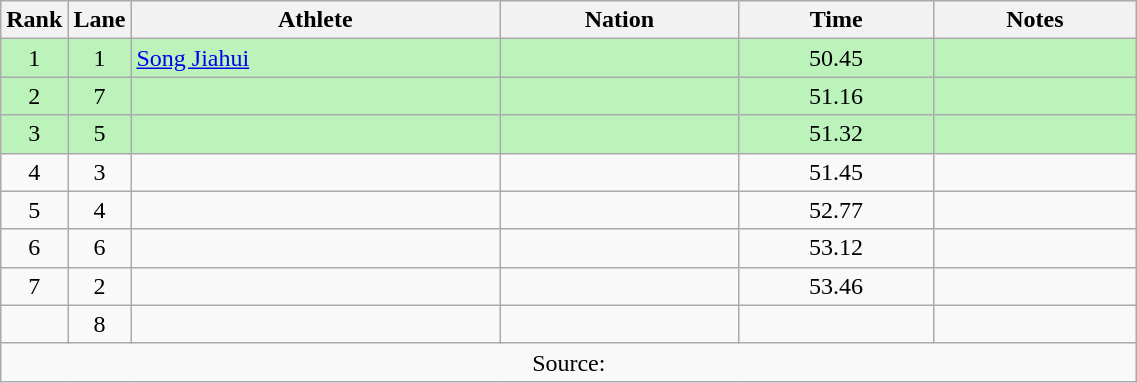<table class="wikitable sortable" style="text-align:center;width: 60%;">
<tr>
<th scope="col" style="width: 10px;">Rank</th>
<th scope="col" style="width: 10px;">Lane</th>
<th scope="col">Athlete</th>
<th scope="col">Nation</th>
<th scope="col">Time</th>
<th scope="col">Notes</th>
</tr>
<tr bgcolor=bbf3bb>
<td>1</td>
<td>1</td>
<td align=left><a href='#'>Song Jiahui</a></td>
<td align=left></td>
<td>50.45</td>
<td></td>
</tr>
<tr bgcolor=bbf3bb>
<td>2</td>
<td>7</td>
<td align=left></td>
<td align=left></td>
<td>51.16</td>
<td></td>
</tr>
<tr bgcolor=bbf3bb>
<td>3</td>
<td>5</td>
<td align=left></td>
<td align=left></td>
<td>51.32</td>
<td></td>
</tr>
<tr>
<td>4</td>
<td>3</td>
<td align=left></td>
<td align=left></td>
<td>51.45</td>
<td></td>
</tr>
<tr>
<td>5</td>
<td>4</td>
<td align=left></td>
<td align=left></td>
<td>52.77</td>
<td></td>
</tr>
<tr>
<td>6</td>
<td>6</td>
<td align=left></td>
<td align=left></td>
<td>53.12</td>
<td></td>
</tr>
<tr>
<td>7</td>
<td>2</td>
<td align=left></td>
<td align=left></td>
<td>53.46</td>
<td></td>
</tr>
<tr>
<td></td>
<td>8</td>
<td align=left></td>
<td align=left></td>
<td></td>
<td></td>
</tr>
<tr class="sortbottom">
<td colspan="6">Source:</td>
</tr>
</table>
